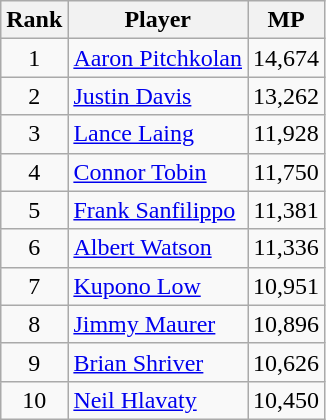<table class="wikitable">
<tr>
<th>Rank</th>
<th>Player</th>
<th>MP</th>
</tr>
<tr>
<td align=center>1</td>
<td> <a href='#'>Aaron Pitchkolan</a></td>
<td align=center>14,674</td>
</tr>
<tr>
<td align=center>2</td>
<td> <a href='#'>Justin Davis</a></td>
<td align=center>13,262</td>
</tr>
<tr>
<td align=center>3</td>
<td> <a href='#'>Lance Laing</a></td>
<td align=center>11,928</td>
</tr>
<tr>
<td align=center>4</td>
<td> <a href='#'>Connor Tobin</a></td>
<td align=center>11,750</td>
</tr>
<tr>
<td align=center>5</td>
<td> <a href='#'>Frank Sanfilippo</a></td>
<td align=center>11,381</td>
</tr>
<tr>
<td align=center>6</td>
<td> <a href='#'>Albert Watson</a></td>
<td align=center>11,336</td>
</tr>
<tr>
<td align=center>7</td>
<td> <a href='#'>Kupono Low</a></td>
<td align=center>10,951</td>
</tr>
<tr>
<td align=center>8</td>
<td> <a href='#'>Jimmy Maurer</a></td>
<td align=center>10,896</td>
</tr>
<tr>
<td align=center>9</td>
<td> <a href='#'>Brian Shriver</a></td>
<td align=center>10,626</td>
</tr>
<tr>
<td align=center>10</td>
<td> <a href='#'>Neil Hlavaty</a></td>
<td align=center>10,450</td>
</tr>
</table>
